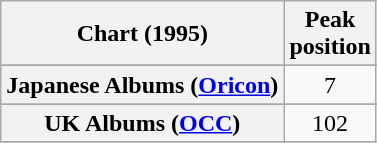<table class="wikitable sortable plainrowheaders">
<tr>
<th>Chart (1995)</th>
<th>Peak<br>position</th>
</tr>
<tr>
</tr>
<tr>
</tr>
<tr>
</tr>
<tr>
<th scope="row">Japanese Albums (<a href='#'>Oricon</a>)</th>
<td align="center">7</td>
</tr>
<tr>
</tr>
<tr>
</tr>
<tr>
</tr>
<tr>
<th scope="row">UK Albums (<a href='#'>OCC</a>)</th>
<td align="center">102</td>
</tr>
<tr>
</tr>
</table>
